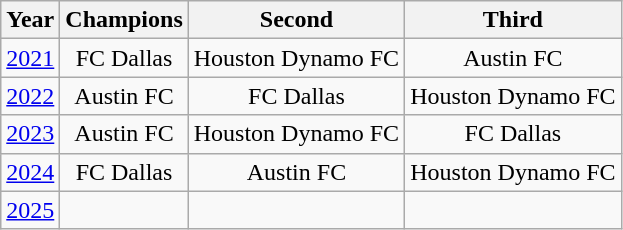<table class="wikitable" style="text-align:center">
<tr>
<th>Year</th>
<th>Champions</th>
<th>Second</th>
<th>Third</th>
</tr>
<tr>
<td><a href='#'>2021</a></td>
<td>FC Dallas</td>
<td>Houston Dynamo FC</td>
<td>Austin FC</td>
</tr>
<tr>
<td><a href='#'>2022</a></td>
<td>Austin FC</td>
<td>FC Dallas</td>
<td>Houston Dynamo FC</td>
</tr>
<tr>
<td><a href='#'>2023</a></td>
<td>Austin FC</td>
<td>Houston Dynamo FC</td>
<td>FC Dallas</td>
</tr>
<tr>
<td><a href='#'>2024</a></td>
<td>FC Dallas</td>
<td>Austin FC</td>
<td>Houston Dynamo FC</td>
</tr>
<tr>
<td><a href='#'>2025</a></td>
<td></td>
<td></td>
<td></td>
</tr>
</table>
